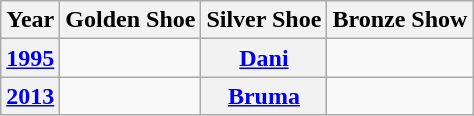<table class="wikitable" style="text-align: center;">
<tr>
<th>Year</th>
<th>Golden Shoe</th>
<th>Silver Shoe</th>
<th>Bronze Show</th>
</tr>
<tr>
<th><a href='#'>1995</a></th>
<td></td>
<th><a href='#'>Dani</a></th>
<td></td>
</tr>
<tr>
<th><a href='#'>2013</a></th>
<td></td>
<th><a href='#'>Bruma</a></th>
<td></td>
</tr>
</table>
